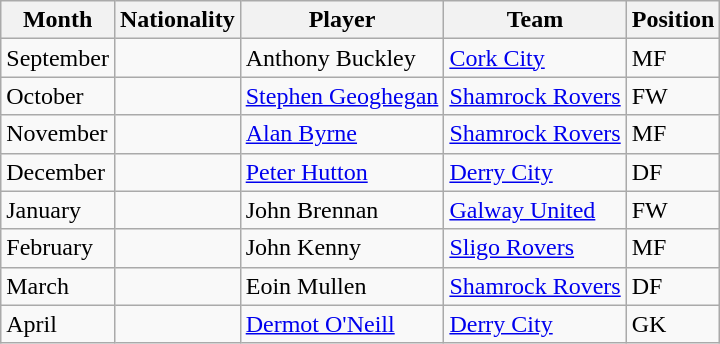<table class="wikitable sortable">
<tr>
<th>Month</th>
<th>Nationality</th>
<th>Player</th>
<th>Team</th>
<th>Position</th>
</tr>
<tr>
<td>September</td>
<td></td>
<td>Anthony Buckley</td>
<td><a href='#'>Cork City</a></td>
<td>MF</td>
</tr>
<tr>
<td>October</td>
<td></td>
<td><a href='#'>Stephen Geoghegan</a></td>
<td><a href='#'>Shamrock Rovers</a></td>
<td>FW</td>
</tr>
<tr>
<td>November</td>
<td></td>
<td><a href='#'>Alan Byrne</a></td>
<td><a href='#'>Shamrock Rovers</a></td>
<td>MF</td>
</tr>
<tr>
<td>December</td>
<td></td>
<td><a href='#'>Peter Hutton</a></td>
<td><a href='#'>Derry City</a></td>
<td>DF</td>
</tr>
<tr>
<td>January</td>
<td></td>
<td>John Brennan</td>
<td><a href='#'>Galway United</a></td>
<td>FW</td>
</tr>
<tr>
<td>February</td>
<td></td>
<td>John Kenny</td>
<td><a href='#'>Sligo Rovers</a></td>
<td>MF</td>
</tr>
<tr>
<td>March</td>
<td></td>
<td>Eoin Mullen</td>
<td><a href='#'>Shamrock Rovers</a></td>
<td>DF</td>
</tr>
<tr>
<td>April</td>
<td></td>
<td><a href='#'>Dermot O'Neill</a></td>
<td><a href='#'>Derry City</a></td>
<td>GK</td>
</tr>
</table>
